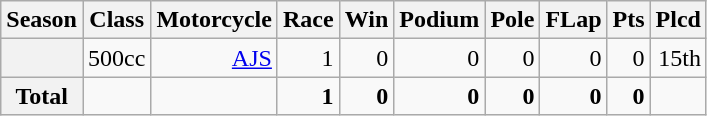<table class="wikitable">
<tr>
<th>Season</th>
<th>Class</th>
<th>Motorcycle</th>
<th>Race</th>
<th>Win</th>
<th>Podium</th>
<th>Pole</th>
<th>FLap</th>
<th>Pts</th>
<th>Plcd</th>
</tr>
<tr align="right">
<th></th>
<td>500cc</td>
<td><a href='#'>AJS</a></td>
<td>1</td>
<td>0</td>
<td>0</td>
<td>0</td>
<td>0</td>
<td>0</td>
<td>15th</td>
</tr>
<tr align="right">
<th>Total</th>
<td></td>
<td></td>
<td><strong>1</strong></td>
<td><strong>0</strong></td>
<td><strong>0</strong></td>
<td><strong>0</strong></td>
<td><strong>0</strong></td>
<td><strong>0</strong></td>
<td></td>
</tr>
</table>
